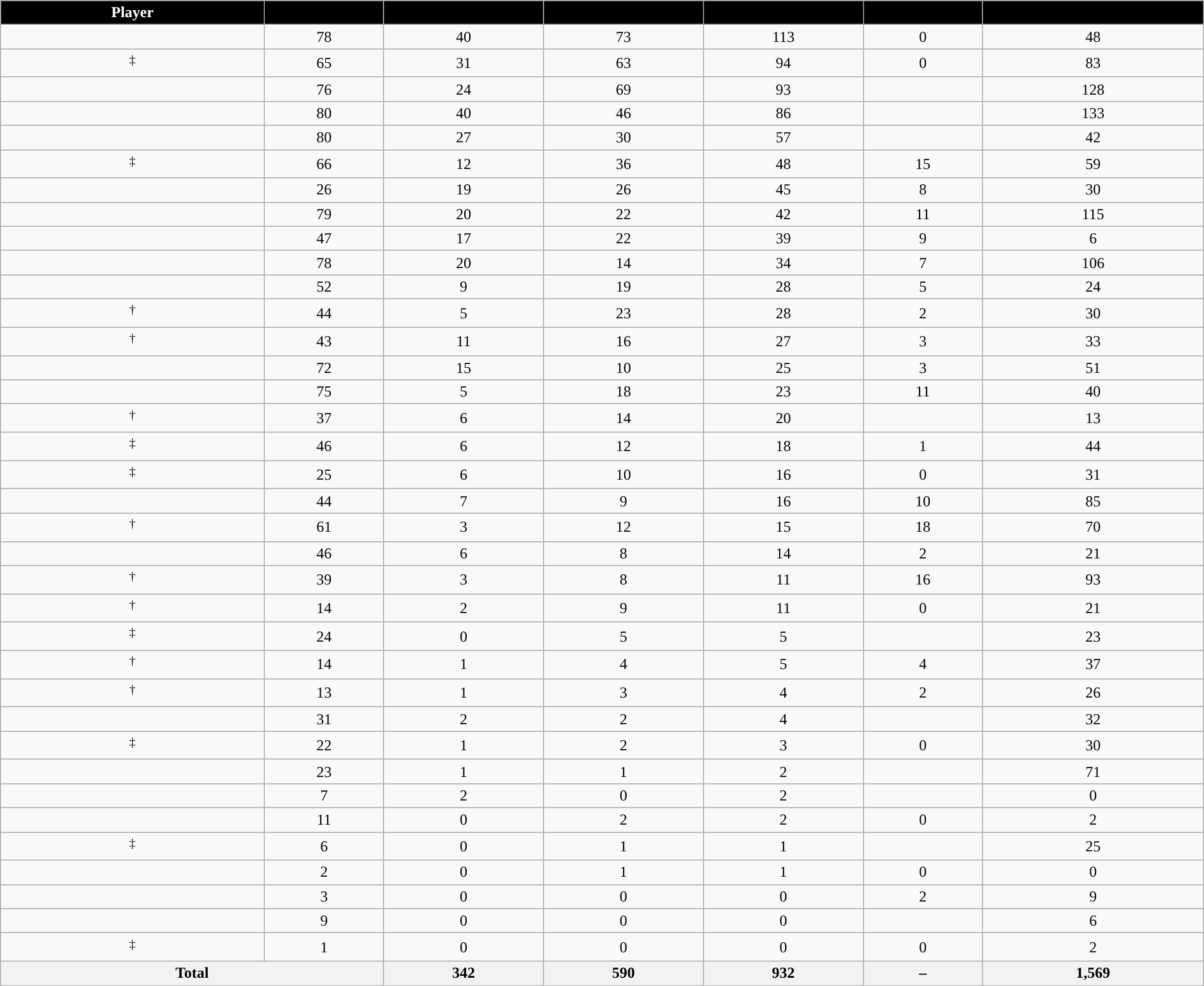<table class="wikitable sortable" style="width:100%; text-align:center;">
<tr align=center>
<th style="color:white; background:#000000; ">Player</th>
<th style="color:white; background:#000000; "></th>
<th style="color:white; background:#000000; "></th>
<th style="color:white; background:#000000; "></th>
<th style="color:white; background:#000000; "></th>
<th style="color:white; background:#000000; "></th>
<th style="color:white; background:#000000; "></th>
</tr>
<tr>
<td></td>
<td>78</td>
<td>40</td>
<td>73</td>
<td>113</td>
<td>0</td>
<td>48</td>
</tr>
<tr>
<td><sup>‡</sup></td>
<td>65</td>
<td>31</td>
<td>63</td>
<td>94</td>
<td>0</td>
<td>83</td>
</tr>
<tr>
<td></td>
<td>76</td>
<td>24</td>
<td>69</td>
<td>93</td>
<td></td>
<td>128</td>
</tr>
<tr>
<td></td>
<td>80</td>
<td>40</td>
<td>46</td>
<td>86</td>
<td></td>
<td>133</td>
</tr>
<tr>
<td></td>
<td>80</td>
<td>27</td>
<td>30</td>
<td>57</td>
<td></td>
<td>42</td>
</tr>
<tr>
<td><sup>‡</sup></td>
<td>66</td>
<td>12</td>
<td>36</td>
<td>48</td>
<td>15</td>
<td>59</td>
</tr>
<tr>
<td></td>
<td>26</td>
<td>19</td>
<td>26</td>
<td>45</td>
<td>8</td>
<td>30</td>
</tr>
<tr>
<td></td>
<td>79</td>
<td>20</td>
<td>22</td>
<td>42</td>
<td>11</td>
<td>115</td>
</tr>
<tr>
<td></td>
<td>47</td>
<td>17</td>
<td>22</td>
<td>39</td>
<td>9</td>
<td>6</td>
</tr>
<tr>
<td></td>
<td>78</td>
<td>20</td>
<td>14</td>
<td>34</td>
<td>7</td>
<td>106</td>
</tr>
<tr>
<td></td>
<td>52</td>
<td>9</td>
<td>19</td>
<td>28</td>
<td>5</td>
<td>24</td>
</tr>
<tr>
<td><sup>†</sup></td>
<td>44</td>
<td>5</td>
<td>23</td>
<td>28</td>
<td>2</td>
<td>30</td>
</tr>
<tr>
<td><sup>†</sup></td>
<td>43</td>
<td>11</td>
<td>16</td>
<td>27</td>
<td>3</td>
<td>33</td>
</tr>
<tr>
<td></td>
<td>72</td>
<td>15</td>
<td>10</td>
<td>25</td>
<td>3</td>
<td>51</td>
</tr>
<tr>
<td></td>
<td>75</td>
<td>5</td>
<td>18</td>
<td>23</td>
<td>11</td>
<td>40</td>
</tr>
<tr>
<td><sup>†</sup></td>
<td>37</td>
<td>6</td>
<td>14</td>
<td>20</td>
<td></td>
<td>13</td>
</tr>
<tr>
<td><sup>‡</sup></td>
<td>46</td>
<td>6</td>
<td>12</td>
<td>18</td>
<td>1</td>
<td>44</td>
</tr>
<tr>
<td><sup>‡</sup></td>
<td>25</td>
<td>6</td>
<td>10</td>
<td>16</td>
<td>0</td>
<td>31</td>
</tr>
<tr>
<td></td>
<td>44</td>
<td>7</td>
<td>9</td>
<td>16</td>
<td>10</td>
<td>85</td>
</tr>
<tr>
<td><sup>†</sup></td>
<td>61</td>
<td>3</td>
<td>12</td>
<td>15</td>
<td>18</td>
<td>70</td>
</tr>
<tr>
<td></td>
<td>46</td>
<td>6</td>
<td>8</td>
<td>14</td>
<td>2</td>
<td>21</td>
</tr>
<tr>
<td><sup>†</sup></td>
<td>39</td>
<td>3</td>
<td>8</td>
<td>11</td>
<td>16</td>
<td>93</td>
</tr>
<tr>
<td><sup>†</sup></td>
<td>14</td>
<td>2</td>
<td>9</td>
<td>11</td>
<td>0</td>
<td>21</td>
</tr>
<tr>
<td><sup>‡</sup></td>
<td>24</td>
<td>0</td>
<td>5</td>
<td>5</td>
<td></td>
<td>23</td>
</tr>
<tr>
<td><sup>†</sup></td>
<td>14</td>
<td>1</td>
<td>4</td>
<td>5</td>
<td>4</td>
<td>37</td>
</tr>
<tr>
<td><sup>†</sup></td>
<td>13</td>
<td>1</td>
<td>3</td>
<td>4</td>
<td>2</td>
<td>26</td>
</tr>
<tr>
<td></td>
<td>31</td>
<td>2</td>
<td>2</td>
<td>4</td>
<td></td>
<td>32</td>
</tr>
<tr>
<td><sup>‡</sup></td>
<td>22</td>
<td>1</td>
<td>2</td>
<td>3</td>
<td>0</td>
<td>30</td>
</tr>
<tr>
<td></td>
<td>23</td>
<td>1</td>
<td>1</td>
<td>2</td>
<td></td>
<td>71</td>
</tr>
<tr>
<td></td>
<td>7</td>
<td>2</td>
<td>0</td>
<td>2</td>
<td></td>
<td>0</td>
</tr>
<tr>
<td></td>
<td>11</td>
<td>0</td>
<td>2</td>
<td>2</td>
<td>0</td>
<td>2</td>
</tr>
<tr>
<td><sup>‡</sup></td>
<td>6</td>
<td>0</td>
<td>1</td>
<td>1</td>
<td></td>
<td>25</td>
</tr>
<tr>
<td></td>
<td>2</td>
<td>0</td>
<td>1</td>
<td>1</td>
<td>0</td>
<td>0</td>
</tr>
<tr>
<td></td>
<td>3</td>
<td>0</td>
<td>0</td>
<td>0</td>
<td>2</td>
<td>9</td>
</tr>
<tr>
<td></td>
<td>9</td>
<td>0</td>
<td>0</td>
<td>0</td>
<td></td>
<td>6</td>
</tr>
<tr>
<td><sup>‡</sup></td>
<td>1</td>
<td>0</td>
<td>0</td>
<td>0</td>
<td>0</td>
<td>2</td>
</tr>
<tr class="sortbotom">
<th colspan=2>Total</th>
<th>342</th>
<th>590</th>
<th>932</th>
<th>–</th>
<th>1,569</th>
</tr>
</table>
